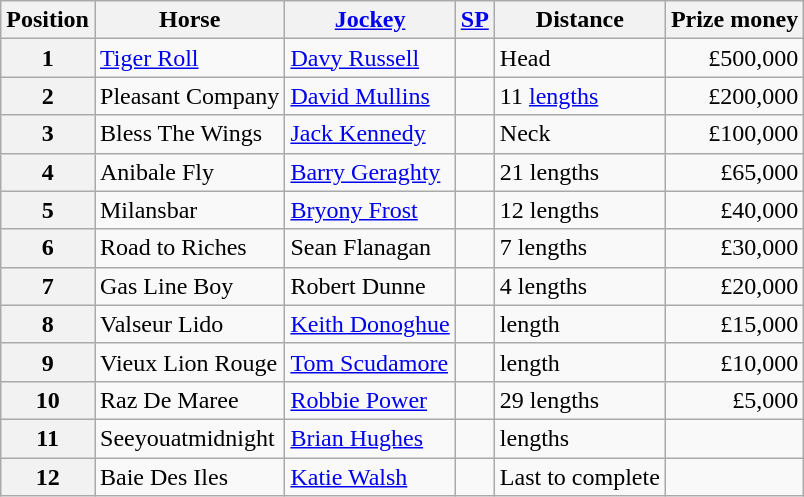<table class="wikitable sortable">
<tr>
<th scope="col">Position</th>
<th scope="col">Horse</th>
<th scope="col"><a href='#'>Jockey</a></th>
<th scope="col"><a href='#'>SP</a></th>
<th scope="col">Distance</th>
<th scope="col">Prize money</th>
</tr>
<tr>
<th scope="row">1</th>
<td><a href='#'>Tiger Roll</a></td>
<td><a href='#'>Davy Russell</a></td>
<td></td>
<td>Head</td>
<td align=right>£500,000</td>
</tr>
<tr>
<th scope="row">2</th>
<td>Pleasant Company</td>
<td><a href='#'>David Mullins</a></td>
<td></td>
<td>11 <a href='#'>lengths</a></td>
<td align=right>£200,000</td>
</tr>
<tr>
<th scope="row">3</th>
<td>Bless The Wings</td>
<td><a href='#'>Jack Kennedy</a></td>
<td></td>
<td>Neck</td>
<td align=right>£100,000</td>
</tr>
<tr>
<th scope="row">4</th>
<td>Anibale Fly</td>
<td><a href='#'>Barry Geraghty</a></td>
<td></td>
<td>21 lengths</td>
<td align=right>£65,000</td>
</tr>
<tr>
<th scope="row">5</th>
<td>Milansbar</td>
<td><a href='#'>Bryony Frost</a></td>
<td></td>
<td>12 lengths</td>
<td align=right>£40,000</td>
</tr>
<tr>
<th scope="row">6</th>
<td>Road to Riches</td>
<td>Sean Flanagan</td>
<td></td>
<td>7 lengths</td>
<td align=right>£30,000</td>
</tr>
<tr>
<th scope="row">7</th>
<td>Gas Line Boy</td>
<td>Robert Dunne</td>
<td></td>
<td>4 lengths</td>
<td align=right>£20,000</td>
</tr>
<tr>
<th scope="row">8</th>
<td>Valseur Lido</td>
<td><a href='#'>Keith Donoghue</a></td>
<td></td>
<td> length</td>
<td align=right>£15,000</td>
</tr>
<tr>
<th scope="row">9</th>
<td>Vieux Lion Rouge</td>
<td><a href='#'>Tom Scudamore</a></td>
<td></td>
<td> length</td>
<td align=right>£10,000</td>
</tr>
<tr>
<th scope="row">10</th>
<td>Raz De Maree</td>
<td><a href='#'>Robbie Power</a></td>
<td></td>
<td>29 lengths</td>
<td align=right>£5,000</td>
</tr>
<tr>
<th scope="row">11</th>
<td>Seeyouatmidnight</td>
<td><a href='#'>Brian Hughes</a></td>
<td></td>
<td> lengths</td>
<td></td>
</tr>
<tr>
<th scope="row">12</th>
<td>Baie Des Iles</td>
<td><a href='#'>Katie Walsh</a></td>
<td></td>
<td>Last to complete</td>
<td></td>
</tr>
</table>
